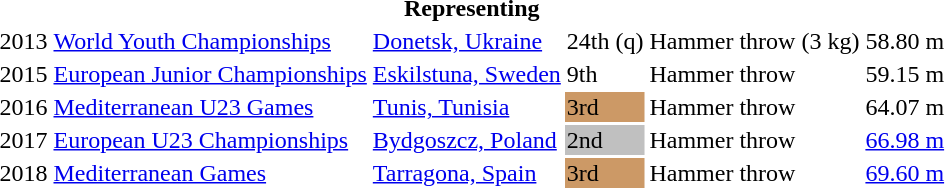<table>
<tr>
<th colspan="6">Representing </th>
</tr>
<tr>
<td>2013</td>
<td><a href='#'>World Youth Championships</a></td>
<td><a href='#'>Donetsk, Ukraine</a></td>
<td>24th (q)</td>
<td>Hammer throw (3 kg)</td>
<td>58.80 m</td>
</tr>
<tr>
<td>2015</td>
<td><a href='#'>European Junior Championships</a></td>
<td><a href='#'>Eskilstuna, Sweden</a></td>
<td>9th</td>
<td>Hammer throw</td>
<td>59.15 m</td>
</tr>
<tr>
<td>2016</td>
<td><a href='#'>Mediterranean U23 Games</a></td>
<td><a href='#'>Tunis, Tunisia</a></td>
<td bgcolor=cc9966>3rd</td>
<td>Hammer throw</td>
<td>64.07 m</td>
</tr>
<tr>
<td>2017</td>
<td><a href='#'>European U23 Championships</a></td>
<td><a href='#'>Bydgoszcz, Poland</a></td>
<td bgcolor=silver>2nd</td>
<td>Hammer throw</td>
<td><a href='#'>66.98 m</a></td>
</tr>
<tr>
<td>2018</td>
<td><a href='#'>Mediterranean Games</a></td>
<td><a href='#'>Tarragona, Spain</a></td>
<td bgcolor=cc9966>3rd</td>
<td>Hammer throw</td>
<td><a href='#'>69.60 m</a></td>
</tr>
</table>
